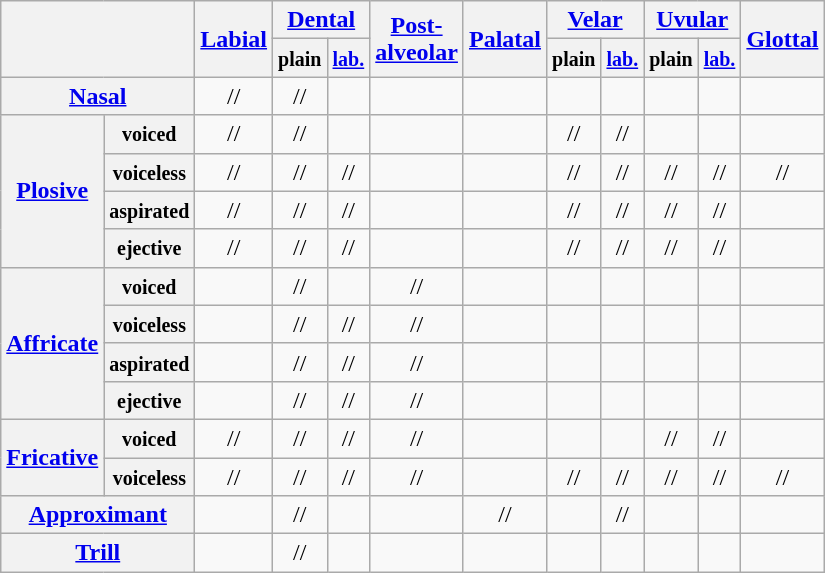<table class="wikitable" style="text-align: center;">
<tr>
<th colspan="2"  rowspan="2"></th>
<th rowspan="2"><a href='#'>Labial</a></th>
<th colspan="2"><a href='#'>Dental</a></th>
<th rowspan="2"><a href='#'>Post-<br>alveolar</a></th>
<th rowspan="2"><a href='#'>Palatal</a></th>
<th colspan="2"><a href='#'>Velar</a></th>
<th colspan="2"><a href='#'>Uvular</a></th>
<th rowspan="2"><a href='#'>Glottal</a></th>
</tr>
<tr>
<th><small>plain</small></th>
<th><small><a href='#'>lab.</a></small></th>
<th><small>plain</small></th>
<th><small><a href='#'>lab.</a></small></th>
<th><small>plain</small></th>
<th><small><a href='#'>lab.</a></small></th>
</tr>
<tr>
<th colspan="2"><a href='#'>Nasal</a></th>
<td>// </td>
<td>// </td>
<td></td>
<td></td>
<td></td>
<td></td>
<td></td>
<td></td>
<td></td>
<td></td>
</tr>
<tr>
<th rowspan="4"><a href='#'>Plosive</a></th>
<th><small>voiced</small></th>
<td>// </td>
<td>// </td>
<td></td>
<td></td>
<td></td>
<td>// </td>
<td>// </td>
<td></td>
<td></td>
<td></td>
</tr>
<tr>
<th><small>voiceless</small></th>
<td>// </td>
<td>// </td>
<td>// </td>
<td></td>
<td></td>
<td>// </td>
<td>// </td>
<td>// </td>
<td>// </td>
<td>// </td>
</tr>
<tr>
<th><small>aspirated</small></th>
<td>// </td>
<td>// </td>
<td>// </td>
<td></td>
<td></td>
<td>// </td>
<td>// </td>
<td>// </td>
<td>// </td>
<td></td>
</tr>
<tr>
<th><small>ejective</small></th>
<td>// </td>
<td>// </td>
<td>// </td>
<td></td>
<td></td>
<td>// </td>
<td>// </td>
<td>// </td>
<td>// </td>
<td></td>
</tr>
<tr>
<th rowspan="4"><a href='#'>Affricate</a></th>
<th><small>voiced</small></th>
<td></td>
<td>// </td>
<td></td>
<td>// </td>
<td></td>
<td></td>
<td></td>
<td></td>
<td></td>
<td></td>
</tr>
<tr>
<th><small>voiceless</small></th>
<td></td>
<td>// </td>
<td>// </td>
<td>// </td>
<td></td>
<td></td>
<td></td>
<td></td>
<td></td>
<td></td>
</tr>
<tr>
<th><small>aspirated</small></th>
<td></td>
<td>// </td>
<td>// </td>
<td>// </td>
<td></td>
<td></td>
<td></td>
<td></td>
<td></td>
<td></td>
</tr>
<tr>
<th><small>ejective</small></th>
<td></td>
<td>// </td>
<td>// </td>
<td>// </td>
<td></td>
<td></td>
<td></td>
<td></td>
<td></td>
<td></td>
</tr>
<tr>
<th rowspan="2"><a href='#'>Fricative</a></th>
<th><small>voiced</small></th>
<td>// </td>
<td>// </td>
<td>// </td>
<td>// </td>
<td></td>
<td></td>
<td></td>
<td>// </td>
<td>// </td>
<td></td>
</tr>
<tr>
<th><small>voiceless</small></th>
<td>// </td>
<td>// </td>
<td>// </td>
<td>// </td>
<td></td>
<td>// </td>
<td>// </td>
<td>// </td>
<td>// </td>
<td>// </td>
</tr>
<tr>
<th colspan="2"><a href='#'>Approximant</a></th>
<td></td>
<td>// </td>
<td></td>
<td></td>
<td>// </td>
<td></td>
<td>// </td>
<td></td>
<td></td>
<td></td>
</tr>
<tr>
<th colspan="2"><a href='#'>Trill</a></th>
<td></td>
<td>// </td>
<td></td>
<td></td>
<td></td>
<td></td>
<td></td>
<td></td>
<td></td>
<td></td>
</tr>
</table>
